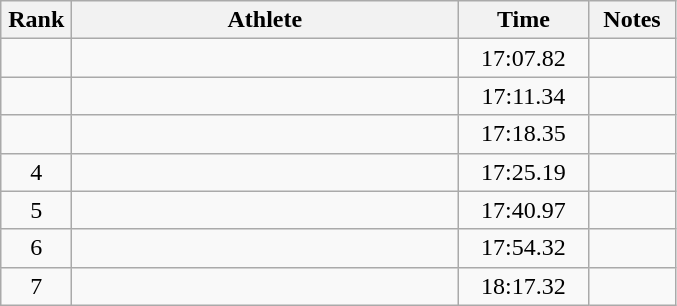<table class="wikitable" style="text-align:center">
<tr>
<th width=40>Rank</th>
<th width=250>Athlete</th>
<th width=80>Time</th>
<th width=50>Notes</th>
</tr>
<tr>
<td></td>
<td align=left></td>
<td>17:07.82</td>
<td></td>
</tr>
<tr>
<td></td>
<td align=left></td>
<td>17:11.34</td>
<td></td>
</tr>
<tr>
<td></td>
<td align=left></td>
<td>17:18.35</td>
<td></td>
</tr>
<tr>
<td>4</td>
<td align=left></td>
<td>17:25.19</td>
<td></td>
</tr>
<tr>
<td>5</td>
<td align=left></td>
<td>17:40.97</td>
<td></td>
</tr>
<tr>
<td>6</td>
<td align=left></td>
<td>17:54.32</td>
<td></td>
</tr>
<tr>
<td>7</td>
<td align=left></td>
<td>18:17.32</td>
<td></td>
</tr>
</table>
